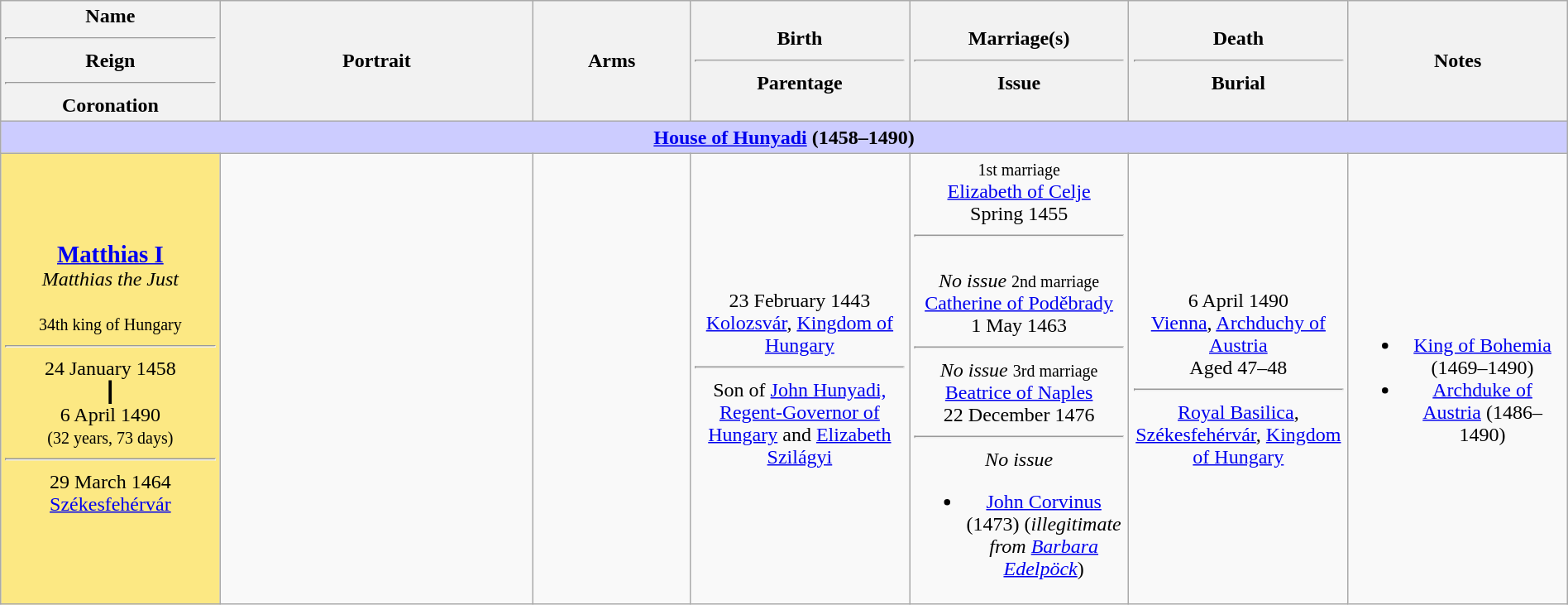<table style="text-align:Center; width:100%" class="wikitable">
<tr>
<th width="14%">Name<hr>Reign<hr>Coronation</th>
<th width="20%">Portrait</th>
<th width="10%">Arms</th>
<th width="14%">Birth<hr>Parentage</th>
<th width="14%">Marriage(s)<hr>Issue</th>
<th width="14%">Death<hr>Burial</th>
<th width="14%">Notes</th>
</tr>
<tr>
<th colspan="7" style="background:#ccccff"><a href='#'>House of Hunyadi</a> (1458–1490)</th>
</tr>
<tr>
<td style="background:#FCE883"><strong><a href='#'><big>Matthias I</big></a></strong><br><em>Matthias the Just</em><br><small></small><br><small>34th king of Hungary</small><hr>24 January 1458<br>┃<br>6 April 1490<br><small>(32 years, 73 days)</small><hr>29 March 1464<br><a href='#'>Székesfehérvár</a></td>
<td></td>
<td></td>
<td>23 February 1443<br><a href='#'>Kolozsvár</a>, <a href='#'>Kingdom of Hungary</a><hr>Son of <a href='#'>John Hunyadi, Regent-Governor of Hungary</a> and <a href='#'>Elizabeth Szilágyi</a></td>
<td><small>1st marriage</small><br><a href='#'>Elizabeth of Celje</a><br>Spring 1455<hr><br><em>No issue</em>
<small>2nd marriage</small><br><a href='#'>Catherine of Poděbrady</a><br>1 May 1463<hr>
<em>No issue</em>
<small>3rd marriage</small><br><a href='#'>Beatrice of Naples</a><br>22 December 1476<hr>
<em>No issue</em><ul><li><a href='#'>John Corvinus</a> (1473) (<em>illegitimate from <a href='#'>Barbara Edelpöck</a></em>)</li></ul></td>
<td>6 April 1490<br><a href='#'>Vienna</a>, <a href='#'>Archduchy of Austria</a><br>Aged 47–48<hr><a href='#'>Royal Basilica</a>, <a href='#'>Székesfehérvár</a>, <a href='#'>Kingdom of Hungary</a></td>
<td><br><ul><li><a href='#'>King of Bohemia</a> (1469–1490)</li><li><a href='#'>Archduke of Austria</a> (1486–1490)</li></ul></td>
</tr>
</table>
